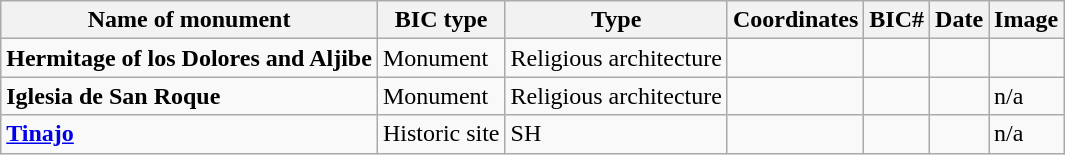<table class="wikitable">
<tr>
<th>Name of monument</th>
<th>BIC type</th>
<th>Type</th>
<th>Coordinates</th>
<th>BIC#</th>
<th>Date</th>
<th>Image</th>
</tr>
<tr>
<td><strong>Hermitage of los Dolores and Aljibe</strong></td>
<td>Monument</td>
<td>Religious architecture</td>
<td></td>
<td></td>
<td></td>
<td></td>
</tr>
<tr>
<td><strong>Iglesia de San Roque</strong></td>
<td>Monument</td>
<td>Religious architecture</td>
<td></td>
<td></td>
<td></td>
<td>n/a</td>
</tr>
<tr>
<td><strong><a href='#'>Tinajo</a></strong></td>
<td>Historic site</td>
<td>SH</td>
<td></td>
<td></td>
<td></td>
<td>n/a</td>
</tr>
</table>
